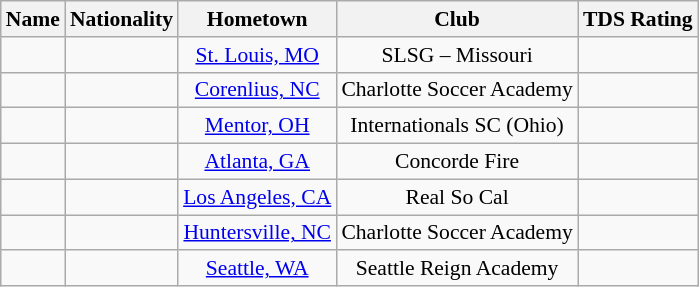<table class="wikitable" style="font-size:90%; text-align: center;" border="1">
<tr>
<th>Name</th>
<th>Nationality</th>
<th>Hometown</th>
<th>Club</th>
<th>TDS Rating</th>
</tr>
<tr>
<td></td>
<td></td>
<td><a href='#'>St. Louis, MO</a></td>
<td>SLSG – Missouri</td>
<td></td>
</tr>
<tr>
<td></td>
<td></td>
<td><a href='#'>Corenlius, NC</a></td>
<td>Charlotte Soccer Academy</td>
<td></td>
</tr>
<tr>
<td></td>
<td></td>
<td><a href='#'>Mentor, OH</a></td>
<td>Internationals SC (Ohio)</td>
<td></td>
</tr>
<tr>
<td></td>
<td></td>
<td><a href='#'>Atlanta, GA</a></td>
<td>Concorde Fire</td>
<td></td>
</tr>
<tr>
<td></td>
<td></td>
<td><a href='#'>Los Angeles, CA</a></td>
<td>Real So Cal</td>
<td></td>
</tr>
<tr>
<td></td>
<td></td>
<td><a href='#'>Huntersville, NC</a></td>
<td>Charlotte Soccer Academy</td>
<td></td>
</tr>
<tr>
<td></td>
<td></td>
<td><a href='#'>Seattle, WA</a></td>
<td>Seattle Reign Academy</td>
<td></td>
</tr>
</table>
